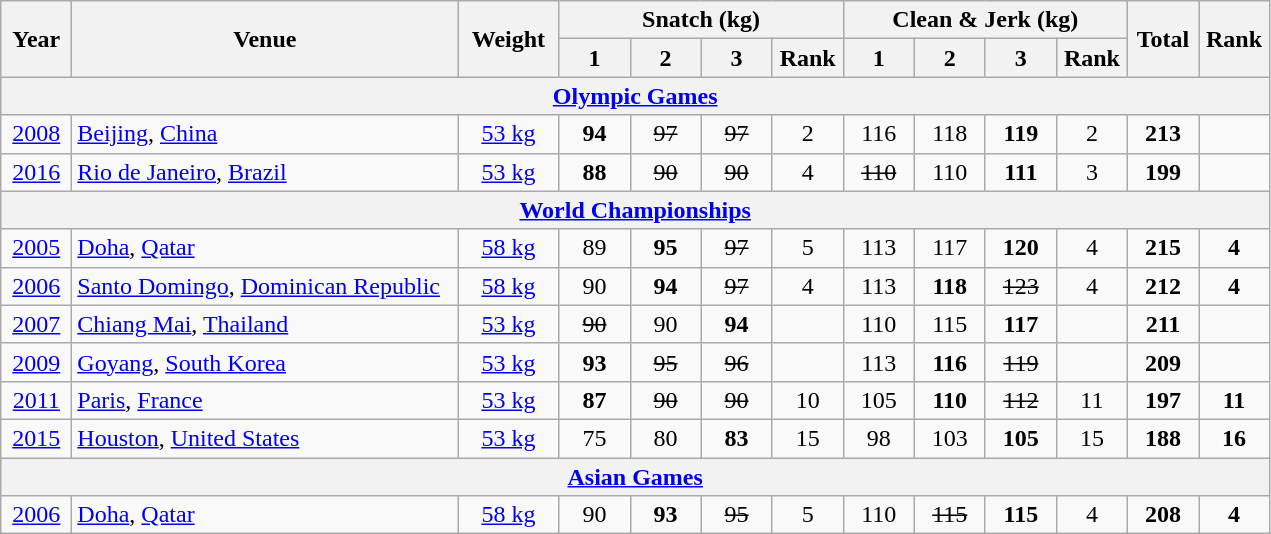<table class = "wikitable" style="text-align:center;">
<tr>
<th rowspan=2 width=40>Year</th>
<th rowspan=2 width=250>Venue</th>
<th rowspan=2 width=60>Weight</th>
<th colspan=4>Snatch (kg)</th>
<th colspan=4>Clean & Jerk (kg)</th>
<th rowspan=2 width=40>Total</th>
<th rowspan=2 width=40>Rank</th>
</tr>
<tr>
<th width=40>1</th>
<th width=40>2</th>
<th width=40>3</th>
<th width=40>Rank</th>
<th width=40>1</th>
<th width=40>2</th>
<th width=40>3</th>
<th width=40>Rank</th>
</tr>
<tr>
<th colspan=13><a href='#'>Olympic Games</a></th>
</tr>
<tr>
<td><a href='#'>2008</a></td>
<td align=left> <a href='#'>Beijing</a>, <a href='#'>China</a></td>
<td><a href='#'>53 kg</a></td>
<td><strong>94</strong></td>
<td><s>97</s></td>
<td><s>97</s></td>
<td>2</td>
<td>116</td>
<td>118</td>
<td><strong>119</strong></td>
<td>2</td>
<td><strong>213</strong></td>
<td><strong></strong></td>
</tr>
<tr>
<td><a href='#'>2016</a></td>
<td align=left> <a href='#'>Rio de Janeiro</a>, <a href='#'>Brazil</a></td>
<td><a href='#'>53 kg</a></td>
<td><strong>88</strong></td>
<td><s>90</s></td>
<td><s>90</s></td>
<td>4</td>
<td><s>110</s></td>
<td>110</td>
<td><strong>111</strong></td>
<td>3</td>
<td><strong>199</strong></td>
<td><strong></strong></td>
</tr>
<tr>
<th colspan=13><a href='#'>World Championships</a></th>
</tr>
<tr>
<td><a href='#'>2005</a></td>
<td align=left> <a href='#'>Doha</a>, <a href='#'>Qatar</a></td>
<td><a href='#'>58 kg</a></td>
<td>89</td>
<td><strong>95</strong></td>
<td><s>97</s></td>
<td>5</td>
<td>113</td>
<td>117</td>
<td><strong>120</strong></td>
<td>4</td>
<td><strong>215</strong></td>
<td><strong>4</strong></td>
</tr>
<tr>
<td><a href='#'>2006</a></td>
<td align=left> <a href='#'>Santo Domingo</a>, <a href='#'>Dominican Republic</a></td>
<td><a href='#'>58 kg</a></td>
<td>90</td>
<td><strong>94</strong></td>
<td><s>97</s></td>
<td>4</td>
<td>113</td>
<td><strong>118</strong></td>
<td><s>123</s></td>
<td>4</td>
<td><strong>212</strong></td>
<td><strong>4</strong></td>
</tr>
<tr>
<td><a href='#'>2007</a></td>
<td align=left> <a href='#'>Chiang Mai</a>, <a href='#'>Thailand</a></td>
<td><a href='#'>53 kg</a></td>
<td><s>90</s></td>
<td>90</td>
<td><strong>94</strong></td>
<td><strong></strong></td>
<td>110</td>
<td>115</td>
<td><strong>117</strong></td>
<td><strong></strong></td>
<td><strong>211</strong></td>
<td><strong></strong></td>
</tr>
<tr>
<td><a href='#'>2009</a></td>
<td align=left> <a href='#'>Goyang</a>, <a href='#'>South Korea</a></td>
<td><a href='#'>53 kg</a></td>
<td><strong>93</strong></td>
<td><s>95</s></td>
<td><s>96</s></td>
<td><strong></strong></td>
<td>113</td>
<td><strong>116</strong></td>
<td><s>119</s></td>
<td><strong></strong></td>
<td><strong>209</strong></td>
<td><strong></strong></td>
</tr>
<tr>
<td><a href='#'>2011</a></td>
<td align=left> <a href='#'>Paris</a>, <a href='#'>France</a></td>
<td><a href='#'>53 kg</a></td>
<td><strong>87</strong></td>
<td><s>90</s></td>
<td><s>90</s></td>
<td>10</td>
<td>105</td>
<td><strong>110</strong></td>
<td><s>112</s></td>
<td>11</td>
<td><strong>197</strong></td>
<td><strong>11</strong></td>
</tr>
<tr>
<td><a href='#'>2015</a></td>
<td align=left> <a href='#'>Houston</a>, <a href='#'>United States</a></td>
<td><a href='#'>53 kg</a></td>
<td>75</td>
<td>80</td>
<td><strong>83</strong></td>
<td>15</td>
<td>98</td>
<td>103</td>
<td><strong>105</strong></td>
<td>15</td>
<td><strong>188</strong></td>
<td><strong>16</strong></td>
</tr>
<tr>
<th colspan=13><a href='#'>Asian Games</a></th>
</tr>
<tr>
<td><a href='#'>2006</a></td>
<td align=left> <a href='#'>Doha</a>, <a href='#'>Qatar</a></td>
<td><a href='#'>58 kg</a></td>
<td>90</td>
<td><strong>93</strong></td>
<td><s>95</s></td>
<td>5</td>
<td>110</td>
<td><s>115</s></td>
<td><strong>115</strong></td>
<td>4</td>
<td><strong>208</strong></td>
<td><strong>4</strong></td>
</tr>
</table>
